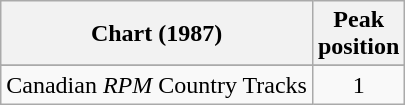<table class="wikitable sortable">
<tr>
<th align="left">Chart (1987)</th>
<th align="center">Peak<br>position</th>
</tr>
<tr>
</tr>
<tr>
<td align="left">Canadian <em>RPM</em> Country Tracks</td>
<td align="center">1</td>
</tr>
</table>
